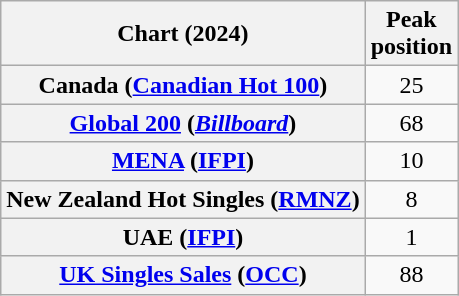<table class="wikitable sortable plainrowheaders" style="text-align:center">
<tr>
<th scope="col">Chart (2024)</th>
<th scope="col">Peak<br>position</th>
</tr>
<tr>
<th scope="row">Canada (<a href='#'>Canadian Hot 100</a>)</th>
<td>25</td>
</tr>
<tr>
<th scope="row"><a href='#'>Global 200</a> (<em><a href='#'>Billboard</a></em>)</th>
<td>68</td>
</tr>
<tr>
<th scope="row"><a href='#'>MENA</a> (<a href='#'>IFPI</a>)</th>
<td>10</td>
</tr>
<tr>
<th scope="row">New Zealand Hot Singles (<a href='#'>RMNZ</a>)</th>
<td>8</td>
</tr>
<tr>
<th scope="row">UAE (<a href='#'>IFPI</a>)</th>
<td>1</td>
</tr>
<tr>
<th scope="row"><a href='#'>UK Singles Sales</a> (<a href='#'>OCC</a>)</th>
<td>88</td>
</tr>
</table>
